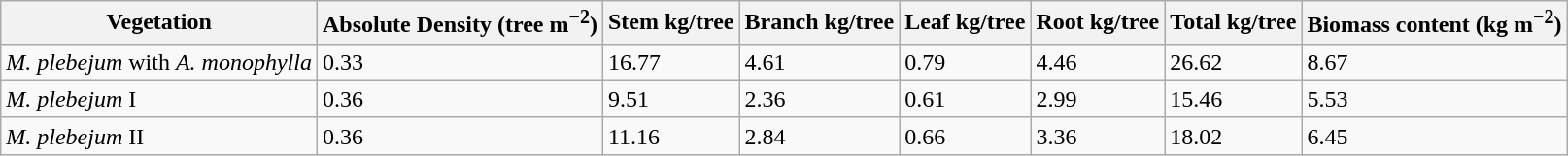<table class="wikitable">
<tr>
<th>Vegetation</th>
<th>Absolute Density (tree m<sup>−2</sup>)</th>
<th>Stem kg/tree</th>
<th>Branch kg/tree</th>
<th>Leaf kg/tree</th>
<th>Root kg/tree</th>
<th>Total kg/tree</th>
<th>Biomass content (kg m<sup>−2</sup>)</th>
</tr>
<tr>
<td><em>M. plebejum</em> with <em>A. monophylla</em></td>
<td>0.33</td>
<td>16.77</td>
<td>4.61</td>
<td>0.79</td>
<td>4.46</td>
<td>26.62</td>
<td>8.67</td>
</tr>
<tr>
<td><em>M. plebejum</em> I</td>
<td>0.36</td>
<td>9.51</td>
<td>2.36</td>
<td>0.61</td>
<td>2.99</td>
<td>15.46</td>
<td>5.53</td>
</tr>
<tr>
<td><em>M. plebejum</em> II</td>
<td>0.36</td>
<td>11.16</td>
<td>2.84</td>
<td>0.66</td>
<td>3.36</td>
<td>18.02</td>
<td>6.45</td>
</tr>
</table>
